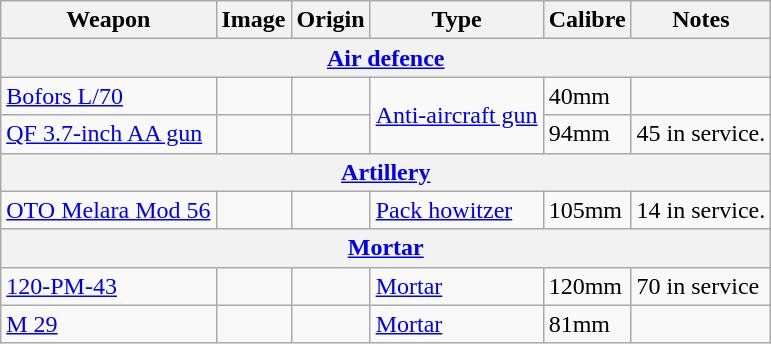<table class="wikitable">
<tr>
<th>Weapon</th>
<th>Image</th>
<th>Origin</th>
<th>Type</th>
<th>Calibre</th>
<th>Notes</th>
</tr>
<tr>
<th colspan="6"><a href='#'>Air defence</a></th>
</tr>
<tr>
<td><a href='#'>Bofors L/70</a></td>
<td></td>
<td></td>
<td rowspan="2"><a href='#'>Anti-aircraft gun</a></td>
<td>40mm</td>
<td></td>
</tr>
<tr>
<td><a href='#'>QF 3.7-inch AA gun</a></td>
<td></td>
<td></td>
<td>94mm</td>
<td>45 in service.</td>
</tr>
<tr>
<th colspan="6"><a href='#'>Artillery</a></th>
</tr>
<tr>
<td><a href='#'>OTO Melara Mod 56</a></td>
<td></td>
<td></td>
<td><a href='#'>Pack howitzer</a></td>
<td>105mm</td>
<td>14 in service.</td>
</tr>
<tr>
<th colspan="6"><a href='#'>Mortar</a></th>
</tr>
<tr>
<td><a href='#'>120-PM-43</a></td>
<td></td>
<td></td>
<td><a href='#'>Mortar</a></td>
<td>120mm</td>
<td>70 in service</td>
</tr>
<tr>
<td><a href='#'>M 29</a></td>
<td></td>
<td></td>
<td><a href='#'>Mortar</a></td>
<td>81mm</td>
<td></td>
</tr>
</table>
